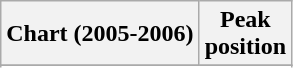<table class="wikitable sortable">
<tr>
<th scope="col">Chart (2005-2006)</th>
<th scope="col">Peak<br> position</th>
</tr>
<tr>
</tr>
<tr>
</tr>
<tr>
</tr>
<tr>
</tr>
</table>
